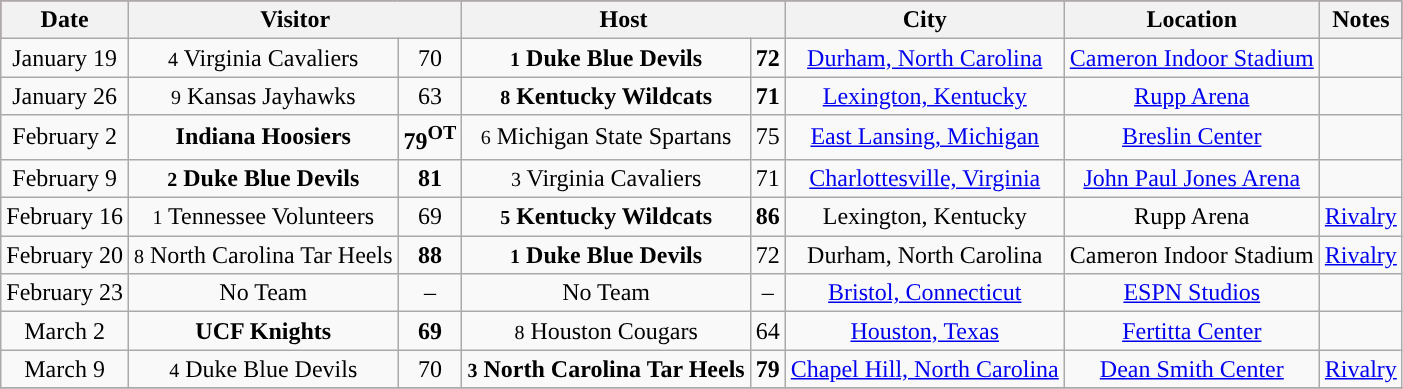<table class="wikitable" style="text-align:center">
<tr style="background:#A32638;"|>
<th>Date</th>
<th colspan=2>Visitor</th>
<th colspan=2>Host</th>
<th>City</th>
<th>Location</th>
<th>Notes</th>
</tr>
<tr>
<td>January 19</td>
<td><small>4</small> Virginia Cavaliers</td>
<td>70</td>
<td><strong><small>1</small> Duke Blue Devils</strong></td>
<td><strong>72</strong></td>
<td><a href='#'>Durham, North Carolina</a></td>
<td><a href='#'>Cameron Indoor Stadium</a></td>
<td></td>
</tr>
<tr>
<td>January 26</td>
<td><small>9</small> Kansas Jayhawks</td>
<td>63</td>
<td><strong><small>8</small> Kentucky Wildcats</strong></td>
<td><strong>71</strong></td>
<td><a href='#'>Lexington, Kentucky</a></td>
<td><a href='#'>Rupp Arena</a></td>
<td></td>
</tr>
<tr>
<td>February 2</td>
<td><strong>Indiana Hoosiers</strong></td>
<td><strong>79<sup>OT</sup></strong></td>
<td><small>6</small> Michigan State Spartans</td>
<td>75</td>
<td><a href='#'>East Lansing, Michigan</a></td>
<td><a href='#'>Breslin Center</a></td>
<td></td>
</tr>
<tr>
<td>February 9</td>
<td><strong><small>2</small> Duke Blue Devils</strong></td>
<td><strong>81</strong></td>
<td><small>3</small> Virginia Cavaliers</td>
<td>71</td>
<td><a href='#'>Charlottesville, Virginia</a></td>
<td><a href='#'>John Paul Jones Arena</a></td>
<td></td>
</tr>
<tr>
<td>February 16</td>
<td><small>1</small> Tennessee Volunteers</td>
<td>69</td>
<td><strong><small>5</small> Kentucky Wildcats</strong></td>
<td><strong>86</strong></td>
<td>Lexington, Kentucky</td>
<td>Rupp Arena</td>
<td><a href='#'>Rivalry</a></td>
</tr>
<tr>
<td>February 20</td>
<td><small>8</small> North Carolina Tar Heels</td>
<td><strong>88</strong></td>
<td><strong><small>1</small> Duke Blue Devils</strong></td>
<td>72</td>
<td>Durham, North Carolina</td>
<td>Cameron Indoor Stadium</td>
<td><a href='#'>Rivalry</a></td>
</tr>
<tr>
<td>February 23</td>
<td>No Team</td>
<td>–</td>
<td>No Team</td>
<td>–</td>
<td><a href='#'>Bristol, Connecticut</a></td>
<td><a href='#'>ESPN Studios</a></td>
<td></td>
</tr>
<tr>
<td>March 2</td>
<td><strong>UCF Knights</strong></td>
<td><strong>69</strong></td>
<td><small>8</small> Houston Cougars</td>
<td>64</td>
<td><a href='#'>Houston, Texas</a></td>
<td><a href='#'>Fertitta Center</a></td>
<td></td>
</tr>
<tr>
<td>March 9</td>
<td><small>4</small> Duke Blue Devils</td>
<td>70</td>
<td><strong><small>3</small> North Carolina Tar Heels</strong></td>
<td><strong>79</strong></td>
<td><a href='#'>Chapel Hill, North Carolina</a></td>
<td><a href='#'>Dean Smith Center</a></td>
<td><a href='#'>Rivalry</a></td>
</tr>
<tr>
</tr>
</table>
